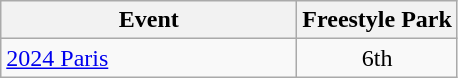<table class="wikitable" style="text-align: center;">
<tr ">
<th style="width:190px;">Event</th>
<th>Freestyle Park</th>
</tr>
<tr>
<td align=left> <a href='#'>2024 Paris</a></td>
<td>6th</td>
</tr>
</table>
